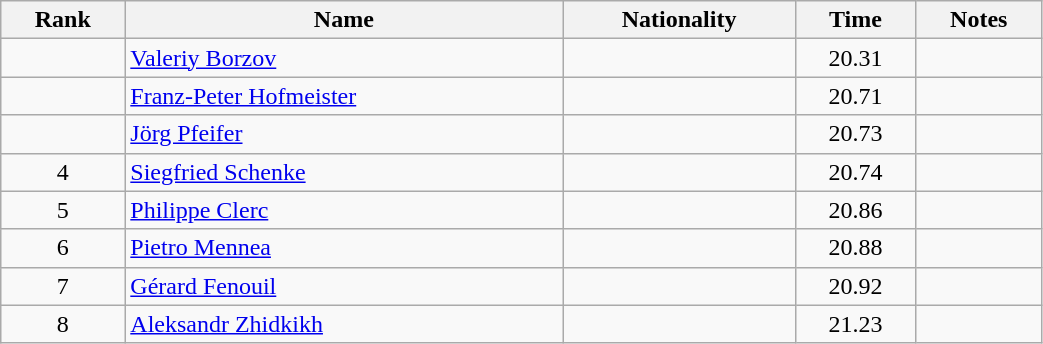<table class="wikitable sortable" style="text-align:center;width: 55%">
<tr>
<th>Rank</th>
<th>Name</th>
<th>Nationality</th>
<th>Time</th>
<th>Notes</th>
</tr>
<tr>
<td></td>
<td align=left><a href='#'>Valeriy Borzov</a></td>
<td align=left></td>
<td>20.31</td>
<td></td>
</tr>
<tr>
<td></td>
<td align=left><a href='#'>Franz-Peter Hofmeister</a></td>
<td align=left></td>
<td>20.71</td>
<td></td>
</tr>
<tr>
<td></td>
<td align=left><a href='#'>Jörg Pfeifer</a></td>
<td align=left></td>
<td>20.73</td>
<td></td>
</tr>
<tr>
<td>4</td>
<td align=left><a href='#'>Siegfried Schenke</a></td>
<td align=left></td>
<td>20.74</td>
<td></td>
</tr>
<tr>
<td>5</td>
<td align=left><a href='#'>Philippe Clerc</a></td>
<td align=left></td>
<td>20.86</td>
<td></td>
</tr>
<tr>
<td>6</td>
<td align=left><a href='#'>Pietro Mennea</a></td>
<td align=left></td>
<td>20.88</td>
<td></td>
</tr>
<tr>
<td>7</td>
<td align=left><a href='#'>Gérard Fenouil</a></td>
<td align=left></td>
<td>20.92</td>
<td></td>
</tr>
<tr>
<td>8</td>
<td align=left><a href='#'>Aleksandr Zhidkikh</a></td>
<td align=left></td>
<td>21.23</td>
<td></td>
</tr>
</table>
